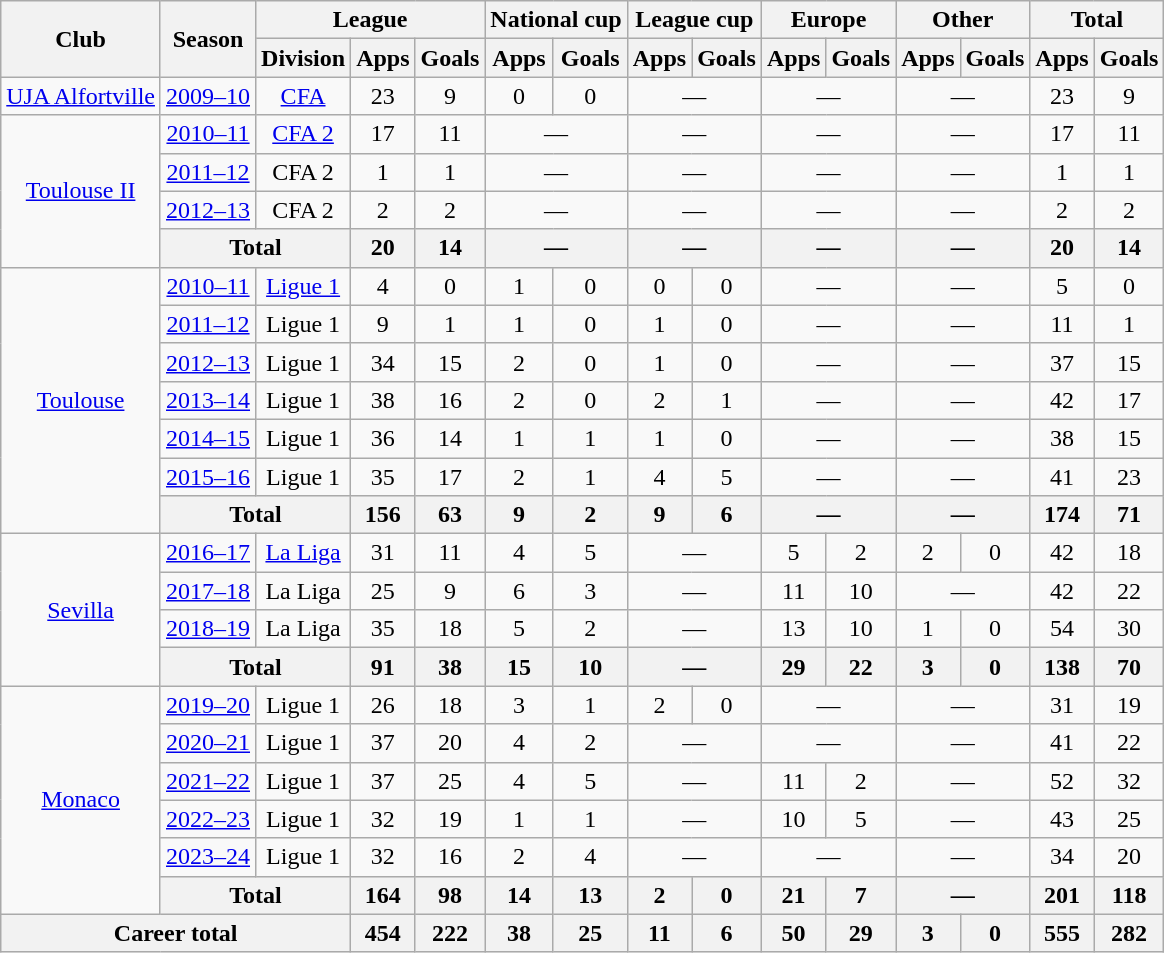<table class="wikitable" style="text-align: center;">
<tr>
<th rowspan="2">Club</th>
<th rowspan="2">Season</th>
<th colspan="3">League</th>
<th colspan="2">National cup</th>
<th colspan="2">League cup</th>
<th colspan="2">Europe</th>
<th colspan="2">Other</th>
<th colspan="2">Total</th>
</tr>
<tr>
<th>Division</th>
<th>Apps</th>
<th>Goals</th>
<th>Apps</th>
<th>Goals</th>
<th>Apps</th>
<th>Goals</th>
<th>Apps</th>
<th>Goals</th>
<th>Apps</th>
<th>Goals</th>
<th>Apps</th>
<th>Goals</th>
</tr>
<tr>
<td><a href='#'>UJA Alfortville</a></td>
<td><a href='#'>2009–10</a></td>
<td><a href='#'>CFA</a></td>
<td>23</td>
<td>9</td>
<td>0</td>
<td>0</td>
<td colspan="2">—</td>
<td colspan="2">—</td>
<td colspan="2">—</td>
<td>23</td>
<td>9</td>
</tr>
<tr>
<td rowspan="4"><a href='#'>Toulouse II</a></td>
<td><a href='#'>2010–11</a></td>
<td><a href='#'>CFA 2</a></td>
<td>17</td>
<td>11</td>
<td colspan="2">—</td>
<td colspan="2">—</td>
<td colspan="2">—</td>
<td colspan="2">—</td>
<td>17</td>
<td>11</td>
</tr>
<tr>
<td><a href='#'>2011–12</a></td>
<td>CFA 2</td>
<td>1</td>
<td>1</td>
<td colspan="2">—</td>
<td colspan="2">—</td>
<td colspan="2">—</td>
<td colspan="2">—</td>
<td>1</td>
<td>1</td>
</tr>
<tr>
<td><a href='#'>2012–13</a></td>
<td>CFA 2</td>
<td>2</td>
<td>2</td>
<td colspan="2">—</td>
<td colspan="2">—</td>
<td colspan="2">—</td>
<td colspan="2">—</td>
<td>2</td>
<td>2</td>
</tr>
<tr>
<th colspan="2">Total</th>
<th>20</th>
<th>14</th>
<th colspan="2">—</th>
<th colspan="2">—</th>
<th colspan="2">—</th>
<th colspan="2">—</th>
<th>20</th>
<th>14</th>
</tr>
<tr>
<td rowspan="7"><a href='#'>Toulouse</a></td>
<td><a href='#'>2010–11</a></td>
<td><a href='#'>Ligue 1</a></td>
<td>4</td>
<td>0</td>
<td>1</td>
<td>0</td>
<td>0</td>
<td>0</td>
<td colspan="2">—</td>
<td colspan="2">—</td>
<td>5</td>
<td>0</td>
</tr>
<tr>
<td><a href='#'>2011–12</a></td>
<td>Ligue 1</td>
<td>9</td>
<td>1</td>
<td>1</td>
<td>0</td>
<td>1</td>
<td>0</td>
<td colspan="2">—</td>
<td colspan="2">—</td>
<td>11</td>
<td>1</td>
</tr>
<tr>
<td><a href='#'>2012–13</a></td>
<td>Ligue 1</td>
<td>34</td>
<td>15</td>
<td>2</td>
<td>0</td>
<td>1</td>
<td>0</td>
<td colspan="2">—</td>
<td colspan="2">—</td>
<td>37</td>
<td>15</td>
</tr>
<tr>
<td><a href='#'>2013–14</a></td>
<td>Ligue 1</td>
<td>38</td>
<td>16</td>
<td>2</td>
<td>0</td>
<td>2</td>
<td>1</td>
<td colspan="2">—</td>
<td colspan="2">—</td>
<td>42</td>
<td>17</td>
</tr>
<tr>
<td><a href='#'>2014–15</a></td>
<td>Ligue 1</td>
<td>36</td>
<td>14</td>
<td>1</td>
<td>1</td>
<td>1</td>
<td>0</td>
<td colspan="2">—</td>
<td colspan="2">—</td>
<td>38</td>
<td>15</td>
</tr>
<tr>
<td><a href='#'>2015–16</a></td>
<td>Ligue 1</td>
<td>35</td>
<td>17</td>
<td>2</td>
<td>1</td>
<td>4</td>
<td>5</td>
<td colspan="2">—</td>
<td colspan="2">—</td>
<td>41</td>
<td>23</td>
</tr>
<tr>
<th colspan="2">Total</th>
<th>156</th>
<th>63</th>
<th>9</th>
<th>2</th>
<th>9</th>
<th>6</th>
<th colspan="2">—</th>
<th colspan="2">—</th>
<th>174</th>
<th>71</th>
</tr>
<tr>
<td rowspan="4"><a href='#'>Sevilla</a></td>
<td><a href='#'>2016–17</a></td>
<td><a href='#'>La Liga</a></td>
<td>31</td>
<td>11</td>
<td>4</td>
<td>5</td>
<td colspan="2">—</td>
<td>5</td>
<td>2</td>
<td>2</td>
<td>0</td>
<td>42</td>
<td>18</td>
</tr>
<tr>
<td><a href='#'>2017–18</a></td>
<td>La Liga</td>
<td>25</td>
<td>9</td>
<td>6</td>
<td>3</td>
<td colspan="2">—</td>
<td>11</td>
<td>10</td>
<td colspan="2">—</td>
<td>42</td>
<td>22</td>
</tr>
<tr>
<td><a href='#'>2018–19</a></td>
<td>La Liga</td>
<td>35</td>
<td>18</td>
<td>5</td>
<td>2</td>
<td colspan="2">—</td>
<td>13</td>
<td>10</td>
<td>1</td>
<td>0</td>
<td>54</td>
<td>30</td>
</tr>
<tr>
<th colspan="2">Total</th>
<th>91</th>
<th>38</th>
<th>15</th>
<th>10</th>
<th colspan="2">—</th>
<th>29</th>
<th>22</th>
<th>3</th>
<th>0</th>
<th>138</th>
<th>70</th>
</tr>
<tr>
<td rowspan="6"><a href='#'>Monaco</a></td>
<td><a href='#'>2019–20</a></td>
<td>Ligue 1</td>
<td>26</td>
<td>18</td>
<td>3</td>
<td>1</td>
<td>2</td>
<td>0</td>
<td colspan="2">—</td>
<td colspan="2">—</td>
<td>31</td>
<td>19</td>
</tr>
<tr>
<td><a href='#'>2020–21</a></td>
<td>Ligue 1</td>
<td>37</td>
<td>20</td>
<td>4</td>
<td>2</td>
<td colspan="2">—</td>
<td colspan="2">—</td>
<td colspan="2">—</td>
<td>41</td>
<td>22</td>
</tr>
<tr>
<td><a href='#'>2021–22</a></td>
<td>Ligue 1</td>
<td>37</td>
<td>25</td>
<td>4</td>
<td>5</td>
<td colspan="2">—</td>
<td>11</td>
<td>2</td>
<td colspan="2">—</td>
<td>52</td>
<td>32</td>
</tr>
<tr>
<td><a href='#'>2022–23</a></td>
<td>Ligue 1</td>
<td>32</td>
<td>19</td>
<td>1</td>
<td>1</td>
<td colspan="2">—</td>
<td>10</td>
<td>5</td>
<td colspan="2">—</td>
<td>43</td>
<td>25</td>
</tr>
<tr>
<td><a href='#'>2023–24</a></td>
<td>Ligue 1</td>
<td>32</td>
<td>16</td>
<td>2</td>
<td>4</td>
<td colspan="2">—</td>
<td colspan="2">—</td>
<td colspan="2">—</td>
<td>34</td>
<td>20</td>
</tr>
<tr>
<th colspan="2">Total</th>
<th>164</th>
<th>98</th>
<th>14</th>
<th>13</th>
<th>2</th>
<th>0</th>
<th>21</th>
<th>7</th>
<th colspan="2">—</th>
<th>201</th>
<th>118</th>
</tr>
<tr>
<th colspan="3">Career total</th>
<th>454</th>
<th>222</th>
<th>38</th>
<th>25</th>
<th>11</th>
<th>6</th>
<th>50</th>
<th>29</th>
<th>3</th>
<th>0</th>
<th>555</th>
<th>282</th>
</tr>
</table>
